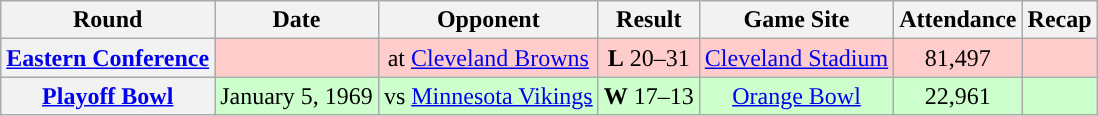<table class="wikitable" style="text-align:center">
<tr>
<th>Round</th>
<th>Date</th>
<th>Opponent</th>
<th>Result</th>
<th>Game Site</th>
<th>Attendance</th>
<th>Recap</th>
</tr>
<tr style="background: #fcc">
<th><a href='#'>Eastern Conference</a></th>
<td></td>
<td>at <a href='#'>Cleveland Browns</a></td>
<td><strong>L</strong> 20–31</td>
<td><a href='#'>Cleveland Stadium</a></td>
<td>81,497</td>
<td></td>
</tr>
<tr style="background: #cfc">
<th><a href='#'>Playoff Bowl</a></th>
<td align=right>January 5, 1969</td>
<td>vs <a href='#'>Minnesota Vikings</a></td>
<td><strong>W</strong> 17–13</td>
<td><a href='#'>Orange Bowl</a></td>
<td>22,961</td>
<td></td>
</tr>
</table>
